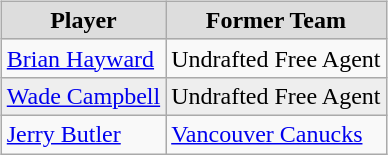<table cellspacing="10">
<tr>
<td valign="top"><br><table class="wikitable">
<tr align="center"  bgcolor="#dddddd">
<td><strong>Player</strong></td>
<td><strong>Former Team</strong></td>
</tr>
<tr>
<td><a href='#'>Brian Hayward</a></td>
<td>Undrafted Free Agent</td>
</tr>
<tr bgcolor="#eeeeee">
<td><a href='#'>Wade Campbell</a></td>
<td>Undrafted Free Agent</td>
</tr>
<tr>
<td><a href='#'>Jerry Butler</a></td>
<td><a href='#'>Vancouver Canucks</a></td>
</tr>
</table>
</td>
</tr>
</table>
